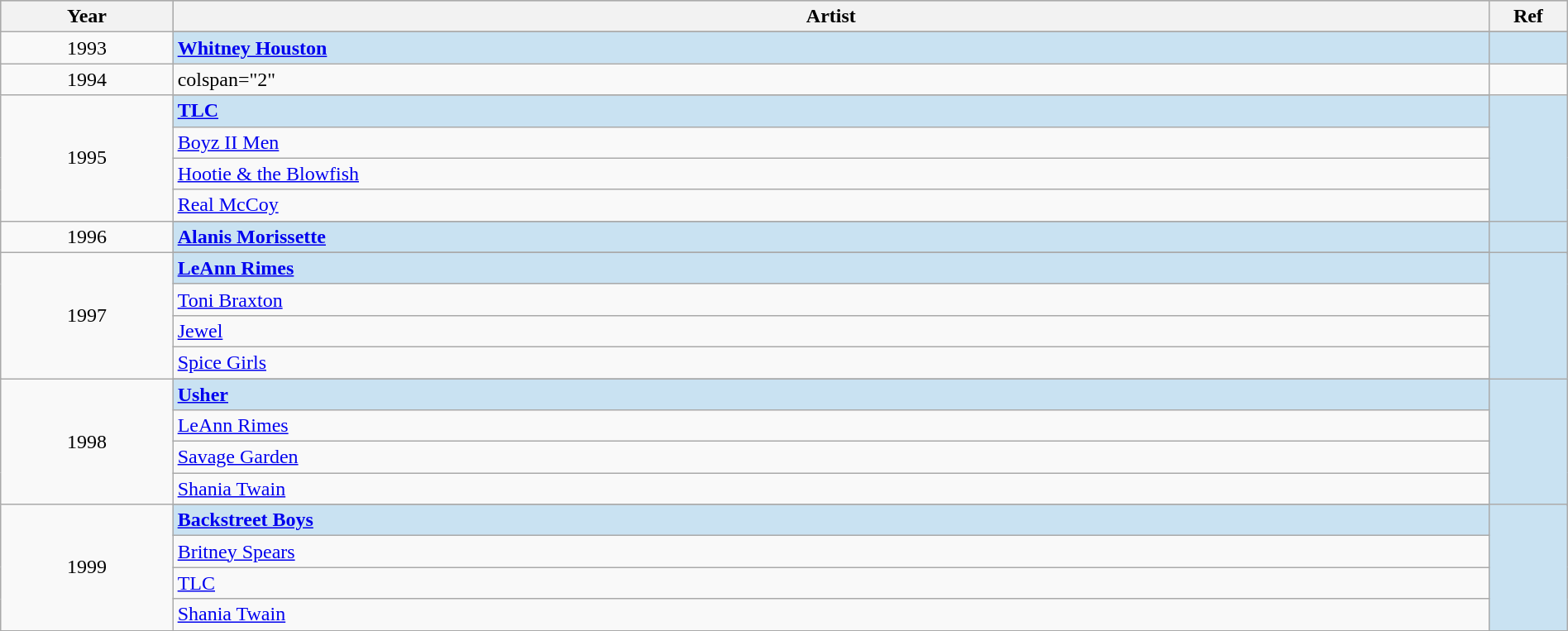<table class="wikitable" style="width:100%;">
<tr style="background:#bebebe;">
<th style="width:11%;">Year</th>
<th style="width:84%;">Artist</th>
<th style="width:5%;">Ref</th>
</tr>
<tr>
<td rowspan="2" align="center">1993</td>
</tr>
<tr style="background:#c9e2f2">
<td><strong><a href='#'>Whitney Houston</a></strong></td>
<td align="center"></td>
</tr>
<tr>
<td align="center">1994</td>
<td>colspan="2" </td>
</tr>
<tr>
<td rowspan="5" align="center">1995</td>
</tr>
<tr style="background:#c9e2f2">
<td><strong><a href='#'>TLC</a></strong></td>
<td rowspan="5" align="center"></td>
</tr>
<tr>
<td><a href='#'>Boyz II Men</a></td>
</tr>
<tr>
<td><a href='#'>Hootie & the Blowfish</a></td>
</tr>
<tr>
<td><a href='#'>Real McCoy</a></td>
</tr>
<tr>
<td rowspan="2" align="center">1996</td>
</tr>
<tr style="background:#c9e2f2">
<td><strong><a href='#'>Alanis Morissette</a></strong></td>
<td rowspan="2" align="center"></td>
</tr>
<tr>
<td rowspan="5" align="center">1997</td>
</tr>
<tr style="background:#c9e2f2">
<td><strong><a href='#'>LeAnn Rimes</a></strong></td>
<td rowspan="5" align="center"></td>
</tr>
<tr>
<td><a href='#'>Toni Braxton</a></td>
</tr>
<tr>
<td><a href='#'>Jewel</a></td>
</tr>
<tr>
<td><a href='#'>Spice Girls</a></td>
</tr>
<tr>
<td rowspan="5" align="center">1998</td>
</tr>
<tr style="background:#c9e2f2">
<td><strong><a href='#'>Usher</a></strong></td>
<td rowspan="5" align="center"></td>
</tr>
<tr>
<td><a href='#'>LeAnn Rimes</a></td>
</tr>
<tr>
<td><a href='#'>Savage Garden</a></td>
</tr>
<tr>
<td><a href='#'>Shania Twain</a></td>
</tr>
<tr>
<td rowspan="5" align="center">1999</td>
</tr>
<tr style="background:#c9e2f2">
<td><strong><a href='#'>Backstreet Boys</a></strong></td>
<td rowspan="5" align="center"></td>
</tr>
<tr>
<td><a href='#'>Britney Spears</a></td>
</tr>
<tr>
<td><a href='#'>TLC</a></td>
</tr>
<tr>
<td><a href='#'>Shania Twain</a></td>
</tr>
</table>
